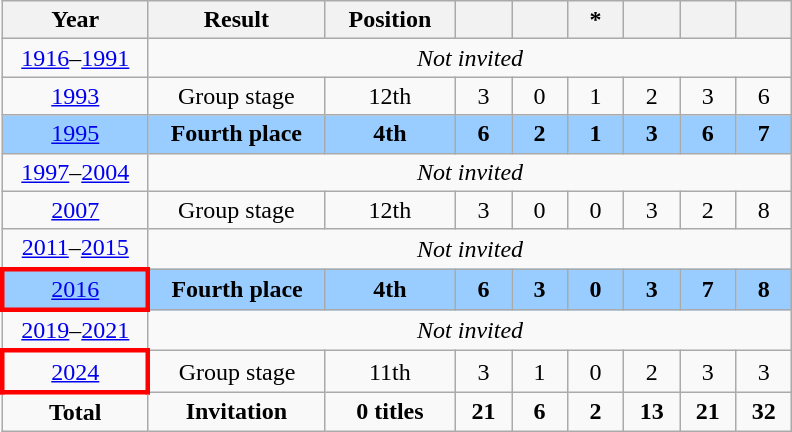<table class="wikitable" style="text-align: center;">
<tr>
<th style="width:90px;">Year</th>
<th style="width:110px;">Result</th>
<th style="width:80px;">Position</th>
<th style="width:30px;"></th>
<th style="width:30px;"></th>
<th style="width:30px;">*</th>
<th style="width:30px;"></th>
<th style="width:30px;"></th>
<th style="width:30px;"></th>
</tr>
<tr>
<td><a href='#'>1916</a>–<a href='#'>1991</a></td>
<td colspan=8><em>Not invited</em></td>
</tr>
<tr>
<td> <a href='#'>1993</a></td>
<td>Group stage</td>
<td>12th</td>
<td>3</td>
<td>0</td>
<td>1</td>
<td>2</td>
<td>3</td>
<td>6</td>
</tr>
<tr style="background:#9acdff;">
<td> <a href='#'>1995</a></td>
<td><strong>Fourth place</strong></td>
<td><strong>4th</strong></td>
<td><strong>6</strong></td>
<td><strong>2</strong></td>
<td><strong>1</strong></td>
<td><strong>3</strong></td>
<td><strong>6</strong></td>
<td><strong>7</strong></td>
</tr>
<tr>
<td><a href='#'>1997</a>–<a href='#'>2004</a></td>
<td colspan=8><em>Not invited</em></td>
</tr>
<tr>
<td> <a href='#'>2007</a></td>
<td>Group stage</td>
<td>12th</td>
<td>3</td>
<td>0</td>
<td>0</td>
<td>3</td>
<td>2</td>
<td>8</td>
</tr>
<tr>
<td><a href='#'>2011</a>–<a href='#'>2015</a></td>
<td colspan=8><em>Not invited</em></td>
</tr>
<tr style="background:#9acdff;">
<td style="border: 3px solid red"> <a href='#'>2016</a></td>
<td><strong>Fourth place</strong></td>
<td><strong>4th</strong></td>
<td><strong>6</strong></td>
<td><strong>3</strong></td>
<td><strong>0</strong></td>
<td><strong>3</strong></td>
<td><strong>7</strong></td>
<td><strong>8</strong></td>
</tr>
<tr>
<td><a href='#'>2019</a>–<a href='#'>2021</a></td>
<td colspan=8><em>Not invited</em></td>
</tr>
<tr>
<td style="border: 3px solid red"> <a href='#'>2024</a></td>
<td>Group stage</td>
<td>11th</td>
<td>3</td>
<td>1</td>
<td>0</td>
<td>2</td>
<td>3</td>
<td>3</td>
</tr>
<tr>
<td><strong>Total</strong></td>
<td><strong>Invitation</strong></td>
<td><strong>0 titles</strong></td>
<td><strong>21</strong></td>
<td><strong>6</strong></td>
<td><strong>2</strong></td>
<td><strong>13</strong></td>
<td><strong>21</strong></td>
<td><strong>32</strong></td>
</tr>
</table>
